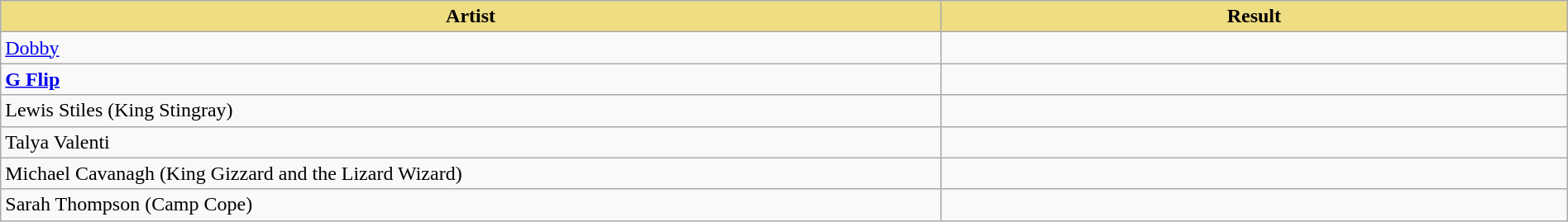<table class="wikitable" width=100%>
<tr>
<th style="width:15%;background:#EEDD82;">Artist</th>
<th style="width:10%;background:#EEDD82;">Result</th>
</tr>
<tr>
<td><a href='#'>Dobby</a></td>
<td></td>
</tr>
<tr>
<td><strong><a href='#'>G Flip</a></strong></td>
<td></td>
</tr>
<tr>
<td>Lewis Stiles (King Stingray)</td>
<td></td>
</tr>
<tr>
<td>Talya Valenti</td>
<td></td>
</tr>
<tr>
<td>Michael Cavanagh (King Gizzard and the Lizard Wizard)</td>
<td></td>
</tr>
<tr>
<td>Sarah Thompson (Camp Cope)</td>
<td></td>
</tr>
</table>
